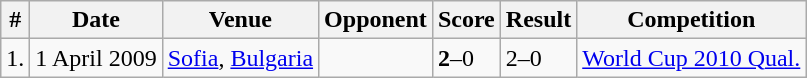<table class="wikitable">
<tr>
<th>#</th>
<th>Date</th>
<th>Venue</th>
<th>Opponent</th>
<th>Score</th>
<th>Result</th>
<th>Competition</th>
</tr>
<tr>
<td>1.</td>
<td>1 April 2009</td>
<td><a href='#'>Sofia</a>, <a href='#'>Bulgaria</a></td>
<td></td>
<td><strong>2</strong>–0</td>
<td>2–0</td>
<td><a href='#'>World Cup 2010 Qual.</a></td>
</tr>
</table>
